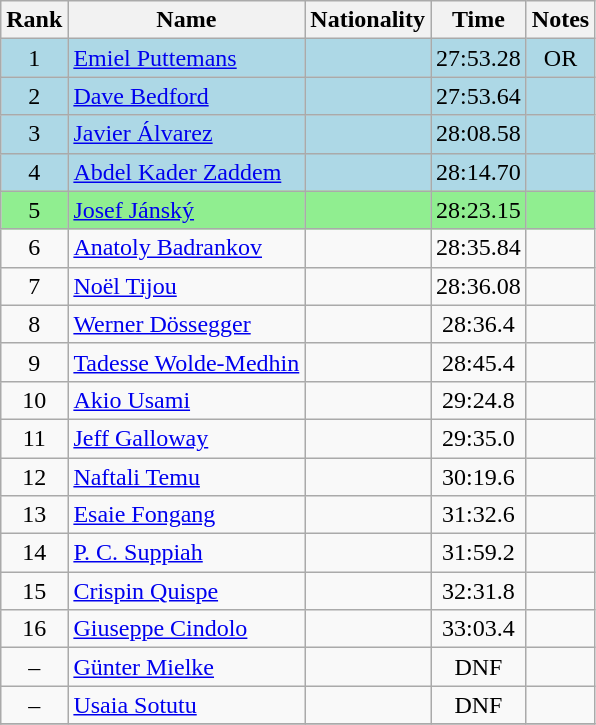<table class="wikitable sortable" style="text-align:center">
<tr>
<th>Rank</th>
<th>Name</th>
<th>Nationality</th>
<th>Time</th>
<th>Notes</th>
</tr>
<tr bgcolor=lightblue>
<td>1</td>
<td align=left><a href='#'>Emiel Puttemans</a></td>
<td align=left></td>
<td>27:53.28</td>
<td>OR</td>
</tr>
<tr bgcolor=lightblue>
<td>2</td>
<td align=left><a href='#'>Dave Bedford</a></td>
<td align=left></td>
<td>27:53.64</td>
<td></td>
</tr>
<tr bgcolor=lightblue>
<td>3</td>
<td align=left><a href='#'>Javier Álvarez</a></td>
<td align=left></td>
<td>28:08.58</td>
<td></td>
</tr>
<tr bgcolor=lightblue>
<td>4</td>
<td align=left><a href='#'>Abdel Kader Zaddem</a></td>
<td align=left></td>
<td>28:14.70</td>
<td></td>
</tr>
<tr bgcolor=lightgreen>
<td>5</td>
<td align=left><a href='#'>Josef Jánský</a></td>
<td align=left></td>
<td>28:23.15</td>
<td></td>
</tr>
<tr>
<td>6</td>
<td align=left><a href='#'>Anatoly Badrankov</a></td>
<td align=left></td>
<td>28:35.84</td>
<td></td>
</tr>
<tr>
<td>7</td>
<td align=left><a href='#'>Noël Tijou</a></td>
<td align=left></td>
<td>28:36.08</td>
<td></td>
</tr>
<tr>
<td>8</td>
<td align=left><a href='#'>Werner Dössegger</a></td>
<td align=left></td>
<td>28:36.4</td>
<td></td>
</tr>
<tr>
<td>9</td>
<td align=left><a href='#'>Tadesse Wolde-Medhin</a></td>
<td align=left></td>
<td>28:45.4</td>
<td></td>
</tr>
<tr>
<td>10</td>
<td align=left><a href='#'>Akio Usami</a></td>
<td align=left></td>
<td>29:24.8</td>
<td></td>
</tr>
<tr>
<td>11</td>
<td align=left><a href='#'>Jeff Galloway</a></td>
<td align=left></td>
<td>29:35.0</td>
<td></td>
</tr>
<tr>
<td>12</td>
<td align=left><a href='#'>Naftali Temu</a></td>
<td align=left></td>
<td>30:19.6</td>
<td></td>
</tr>
<tr>
<td>13</td>
<td align=left><a href='#'>Esaie Fongang</a></td>
<td align=left></td>
<td>31:32.6</td>
<td></td>
</tr>
<tr>
<td>14</td>
<td align=left><a href='#'>P. C. Suppiah</a></td>
<td align=left></td>
<td>31:59.2</td>
<td></td>
</tr>
<tr>
<td>15</td>
<td align=left><a href='#'>Crispin Quispe</a></td>
<td align=left></td>
<td>32:31.8</td>
<td></td>
</tr>
<tr>
<td>16</td>
<td align=left><a href='#'>Giuseppe Cindolo</a></td>
<td align=left></td>
<td>33:03.4</td>
<td></td>
</tr>
<tr>
<td>–</td>
<td align=left><a href='#'>Günter Mielke</a></td>
<td align=left></td>
<td>DNF</td>
<td></td>
</tr>
<tr>
<td>–</td>
<td align=left><a href='#'>Usaia Sotutu</a></td>
<td align=left></td>
<td>DNF</td>
<td></td>
</tr>
<tr>
</tr>
</table>
